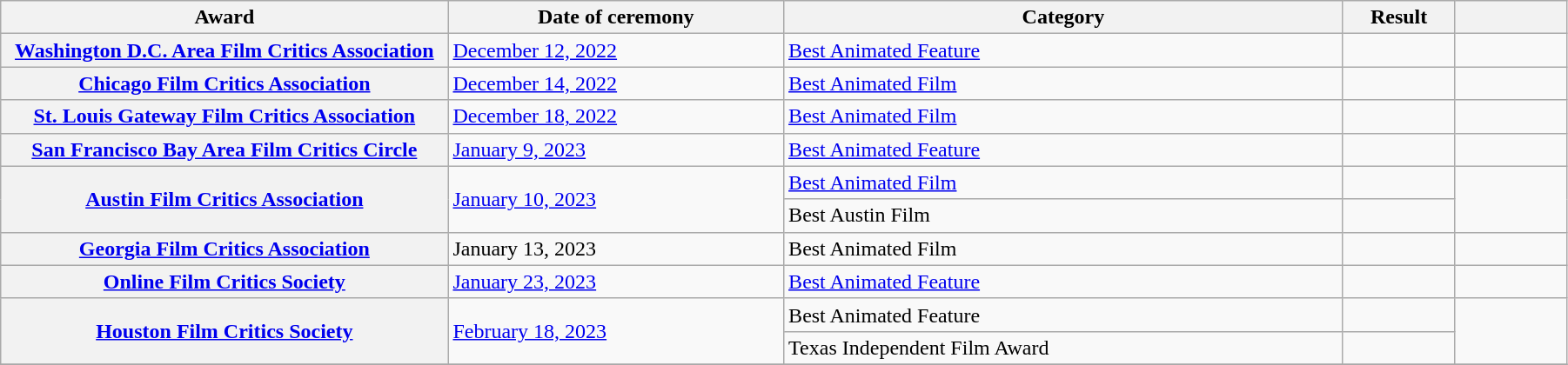<table class="wikitable sortable plainrowheaders" style="width: 95%;">
<tr>
<th scope="col" style="width:20%;">Award</th>
<th scope="col" style="width:15%;">Date of ceremony</th>
<th scope="col" style="width:25%;">Category</th>
<th scope="col" style="width:5%;">Result</th>
<th scope="col" style="width:5%;" class="unsortable"></th>
</tr>
<tr>
<th scope="row"><a href='#'>Washington D.C. Area Film Critics Association</a></th>
<td><a href='#'>December 12, 2022</a></td>
<td><a href='#'>Best Animated Feature</a></td>
<td></td>
<td align="center"></td>
</tr>
<tr>
<th scope="row"><a href='#'>Chicago Film Critics Association</a></th>
<td><a href='#'>December 14, 2022</a></td>
<td><a href='#'>Best Animated Film</a></td>
<td></td>
<td></td>
</tr>
<tr>
<th scope="row"><a href='#'>St. Louis Gateway Film Critics Association</a></th>
<td><a href='#'>December 18, 2022</a></td>
<td><a href='#'>Best Animated Film</a></td>
<td></td>
<td></td>
</tr>
<tr>
<th scope="row"><a href='#'>San Francisco Bay Area Film Critics Circle</a></th>
<td><a href='#'>January 9, 2023</a></td>
<td><a href='#'>Best Animated Feature</a></td>
<td></td>
<td></td>
</tr>
<tr>
<th scope="row" rowspan="2"><a href='#'>Austin Film Critics Association</a></th>
<td rowspan="2"><a href='#'>January 10, 2023</a></td>
<td><a href='#'>Best Animated Film</a></td>
<td></td>
<td rowspan="2" style="text-align:center"></td>
</tr>
<tr>
<td>Best Austin Film</td>
<td></td>
</tr>
<tr>
<th scope="row"><a href='#'>Georgia Film Critics Association</a></th>
<td>January 13, 2023</td>
<td>Best Animated Film</td>
<td></td>
<td style="text-align:center;"></td>
</tr>
<tr>
<th scope="row"><a href='#'>Online Film Critics Society</a></th>
<td><a href='#'>January 23, 2023</a></td>
<td><a href='#'>Best Animated Feature</a></td>
<td></td>
<td align="center"></td>
</tr>
<tr>
<th scope="row" rowspan="2"><a href='#'>Houston Film Critics Society</a></th>
<td rowspan="2"><a href='#'>February 18, 2023</a></td>
<td>Best Animated Feature</td>
<td></td>
<td rowspan="2" style="text-align:center;"></td>
</tr>
<tr>
<td>Texas Independent Film Award</td>
<td></td>
</tr>
<tr>
</tr>
</table>
